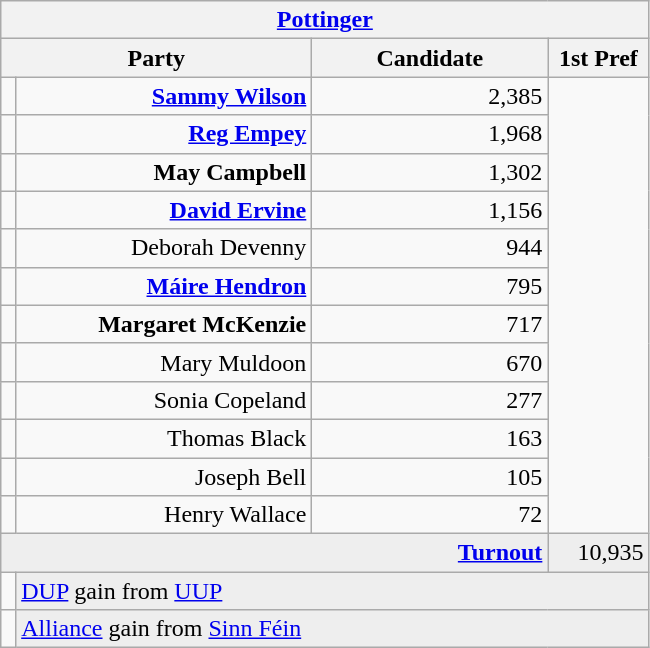<table class="wikitable">
<tr>
<th colspan="4" align="center"><a href='#'>Pottinger</a></th>
</tr>
<tr>
<th colspan="2" align="center" width=200>Party</th>
<th width=150>Candidate</th>
<th width=60>1st Pref</th>
</tr>
<tr>
<td></td>
<td align="right"><strong><a href='#'>Sammy Wilson</a></strong></td>
<td align="right">2,385</td>
</tr>
<tr>
<td></td>
<td align="right"><strong><a href='#'>Reg Empey</a></strong></td>
<td align="right">1,968</td>
</tr>
<tr>
<td></td>
<td align="right"><strong>May Campbell</strong></td>
<td align="right">1,302</td>
</tr>
<tr>
<td></td>
<td align="right"><strong><a href='#'>David Ervine</a></strong></td>
<td align="right">1,156</td>
</tr>
<tr>
<td></td>
<td align="right">Deborah Devenny</td>
<td align="right">944</td>
</tr>
<tr>
<td></td>
<td align="right"><strong><a href='#'>Máire Hendron</a></strong></td>
<td align="right">795</td>
</tr>
<tr>
<td></td>
<td align="right"><strong>Margaret McKenzie</strong></td>
<td align="right">717</td>
</tr>
<tr>
<td></td>
<td align="right">Mary Muldoon</td>
<td align="right">670</td>
</tr>
<tr>
<td></td>
<td align="right">Sonia Copeland</td>
<td align="right">277</td>
</tr>
<tr>
<td></td>
<td align="right">Thomas Black</td>
<td align="right">163</td>
</tr>
<tr>
<td></td>
<td align="right">Joseph Bell</td>
<td align="right">105</td>
</tr>
<tr>
<td></td>
<td align="right">Henry Wallace</td>
<td align="right">72</td>
</tr>
<tr bgcolor="EEEEEE">
<td colspan=3 align="right"><strong><a href='#'>Turnout</a></strong></td>
<td align="right">10,935</td>
</tr>
<tr>
<td bgcolor=></td>
<td colspan=3 bgcolor="EEEEEE"><a href='#'>DUP</a> gain from <a href='#'>UUP</a></td>
</tr>
<tr>
<td bgcolor=></td>
<td colspan=3 bgcolor="EEEEEE"><a href='#'>Alliance</a> gain from <a href='#'>Sinn Féin</a></td>
</tr>
</table>
